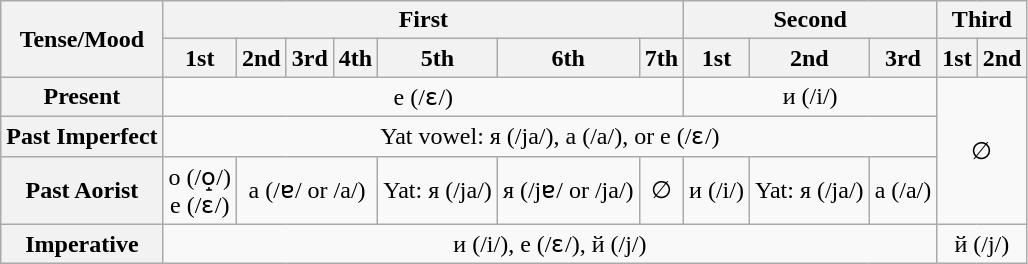<table class="wikitable" style="text-align: center;">
<tr>
<th rowspan="2">Tense/Mood</th>
<th colspan="7">First</th>
<th colspan="3">Second</th>
<th colspan="2">Third</th>
</tr>
<tr>
<th>1st</th>
<th>2nd</th>
<th>3rd</th>
<th>4th</th>
<th>5th</th>
<th>6th</th>
<th>7th</th>
<th>1st</th>
<th>2nd</th>
<th>3rd</th>
<th>1st</th>
<th>2nd</th>
</tr>
<tr>
<th>Present</th>
<td colspan="7">е (/ɛ/)</td>
<td colspan="3">и (/i/)</td>
<td colspan="2" rowspan="3">∅</td>
</tr>
<tr>
<th>Past Imperfect</th>
<td colspan="10">Yat vowel: я (/ja/), а (/a/), or е (/ɛ/)</td>
</tr>
<tr>
<th>Past Aorist</th>
<td>о (/o̝/)<br>е (/ɛ/)</td>
<td colspan="3">а (/ɐ/ or /a/)</td>
<td>Yat: я (/ja/)</td>
<td>я (/jɐ/ or /ja/)</td>
<td>∅</td>
<td>и (/i/)</td>
<td>Yat: я (/ja/)</td>
<td>а (/a/)</td>
</tr>
<tr>
<th>Imperative</th>
<td colspan="10">и (/i/), е (/ɛ/), й (/j/)</td>
<td colspan="2">й (/j/)</td>
</tr>
</table>
